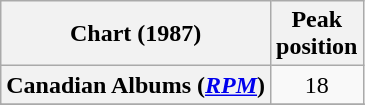<table class="wikitable sortable plainrowheaders" style="text-align:center">
<tr>
<th scope="col">Chart (1987)</th>
<th scope="col">Peak<br>position</th>
</tr>
<tr>
<th scope="row">Canadian Albums (<em><a href='#'>RPM</a></em>)</th>
<td>18</td>
</tr>
<tr>
</tr>
<tr>
</tr>
</table>
